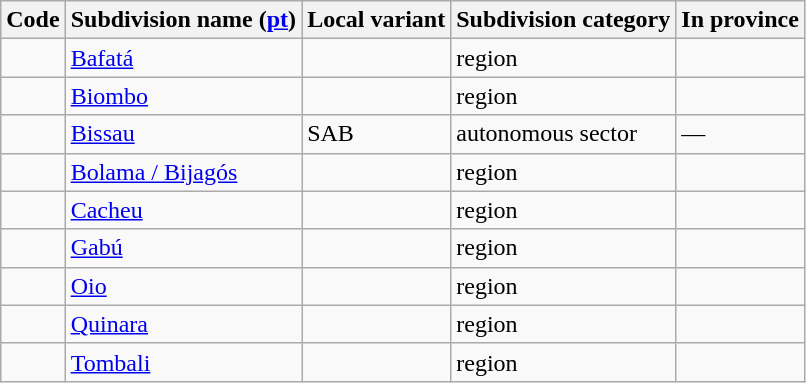<table class="wikitable sortable">
<tr>
<th>Code</th>
<th>Subdivision name (<a href='#'>pt</a>)</th>
<th>Local variant</th>
<th>Subdivision category</th>
<th>In province</th>
</tr>
<tr>
<td></td>
<td><a href='#'>Bafatá</a></td>
<td></td>
<td>region</td>
<td></td>
</tr>
<tr>
<td></td>
<td><a href='#'>Biombo</a></td>
<td></td>
<td>region</td>
<td></td>
</tr>
<tr>
<td></td>
<td><a href='#'>Bissau</a></td>
<td>SAB</td>
<td>autonomous sector</td>
<td>—</td>
</tr>
<tr>
<td></td>
<td><a href='#'>Bolama / Bijagós</a></td>
<td></td>
<td>region</td>
<td></td>
</tr>
<tr>
<td></td>
<td><a href='#'>Cacheu</a></td>
<td></td>
<td>region</td>
<td></td>
</tr>
<tr>
<td></td>
<td><a href='#'>Gabú</a></td>
<td></td>
<td>region</td>
<td></td>
</tr>
<tr>
<td></td>
<td><a href='#'>Oio</a></td>
<td></td>
<td>region</td>
<td></td>
</tr>
<tr>
<td></td>
<td><a href='#'>Quinara</a></td>
<td></td>
<td>region</td>
<td></td>
</tr>
<tr>
<td></td>
<td><a href='#'>Tombali</a></td>
<td></td>
<td>region</td>
<td></td>
</tr>
</table>
